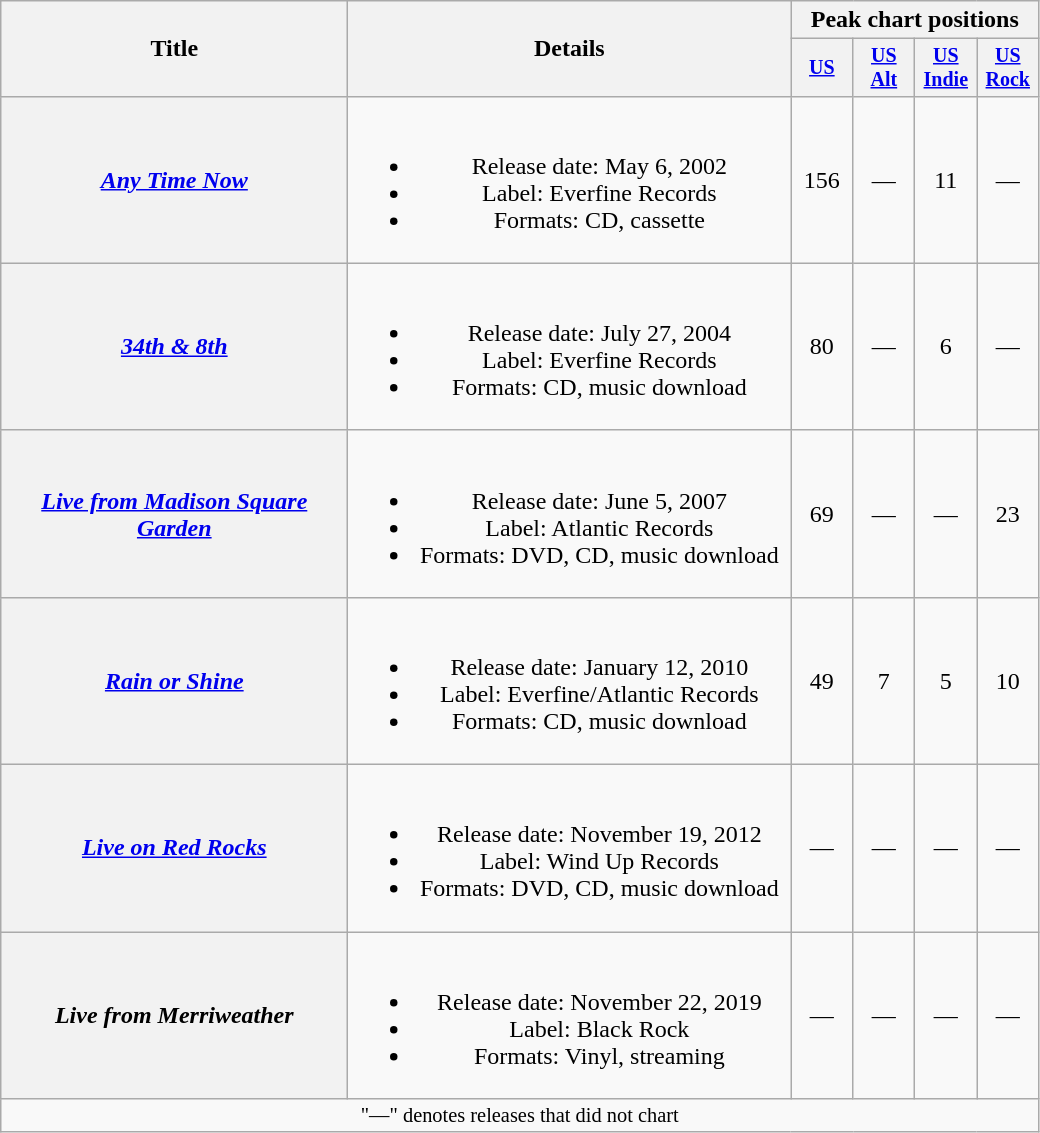<table class="wikitable plainrowheaders" style="text-align:center;">
<tr>
<th rowspan="2" style="width:14em;">Title</th>
<th rowspan="2" style="width:18em;">Details</th>
<th colspan="4">Peak chart positions</th>
</tr>
<tr style="font-size:smaller;">
<th style="width:35px;"><a href='#'>US</a><br></th>
<th style="width:35px;"><a href='#'>US<br>Alt</a><br></th>
<th style="width:35px;"><a href='#'>US Indie</a><br></th>
<th style="width:35px;"><a href='#'>US Rock</a><br></th>
</tr>
<tr>
<th scope="row"><em><a href='#'>Any Time Now</a></em></th>
<td><br><ul><li>Release date: May 6, 2002</li><li>Label: Everfine Records</li><li>Formats: CD, cassette</li></ul></td>
<td>156</td>
<td>—</td>
<td>11</td>
<td>—</td>
</tr>
<tr>
<th scope="row"><em><a href='#'>34th & 8th</a></em></th>
<td><br><ul><li>Release date: July 27, 2004</li><li>Label: Everfine Records</li><li>Formats: CD, music download</li></ul></td>
<td>80</td>
<td>—</td>
<td>6</td>
<td>—</td>
</tr>
<tr>
<th scope="row"><em><a href='#'>Live from Madison Square Garden</a></em></th>
<td><br><ul><li>Release date: June 5, 2007</li><li>Label: Atlantic Records</li><li>Formats: DVD, CD, music download</li></ul></td>
<td>69</td>
<td>—</td>
<td>—</td>
<td>23</td>
</tr>
<tr>
<th scope="row"><em><a href='#'>Rain or Shine</a></em></th>
<td><br><ul><li>Release date: January 12, 2010</li><li>Label: Everfine/Atlantic Records</li><li>Formats: CD, music download</li></ul></td>
<td>49</td>
<td>7</td>
<td>5</td>
<td>10</td>
</tr>
<tr>
<th scope="row"><em><a href='#'>Live on Red Rocks</a></em></th>
<td><br><ul><li>Release date: November 19, 2012</li><li>Label: Wind Up Records</li><li>Formats: DVD, CD, music download</li></ul></td>
<td>—</td>
<td>—</td>
<td>—</td>
<td>—</td>
</tr>
<tr>
<th scope="row"><em>Live from Merriweather</em></th>
<td><br><ul><li>Release date: November 22, 2019</li><li>Label: Black Rock</li><li>Formats: Vinyl, streaming</li></ul></td>
<td>—</td>
<td>—</td>
<td>—</td>
<td>—</td>
</tr>
<tr>
<td colspan="10" style="font-size:85%">"—" denotes releases that did not chart</td>
</tr>
</table>
